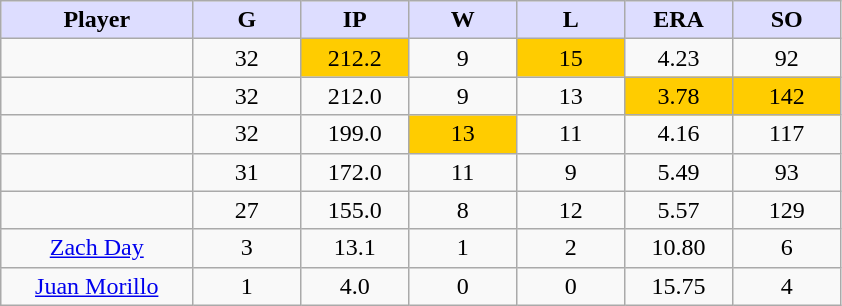<table class="wikitable sortable">
<tr>
<th style="background:#ddf; width:16%;">Player</th>
<th style="background:#ddf; width:9%;">G</th>
<th style="background:#ddf; width:9%;">IP</th>
<th style="background:#ddf; width:9%;">W</th>
<th style="background:#ddf; width:9%;">L</th>
<th style="background:#ddf; width:9%;">ERA</th>
<th style="background:#ddf; width:9%;">SO</th>
</tr>
<tr style="text-align:center;">
<td></td>
<td>32</td>
<td bgcolor="#FFCC00">212.2</td>
<td>9</td>
<td bgcolor="#FFCC00">15</td>
<td>4.23</td>
<td>92</td>
</tr>
<tr style="text-align:center;">
<td></td>
<td>32</td>
<td>212.0</td>
<td>9</td>
<td>13</td>
<td bgcolor="#FFCC00">3.78</td>
<td bgcolor="#FFCC00">142</td>
</tr>
<tr style="text-align:center;">
<td></td>
<td>32</td>
<td>199.0</td>
<td bgcolor="#FFCC00">13</td>
<td>11</td>
<td>4.16</td>
<td>117</td>
</tr>
<tr style="text-align:center;">
<td></td>
<td>31</td>
<td>172.0</td>
<td>11</td>
<td>9</td>
<td>5.49</td>
<td>93</td>
</tr>
<tr style="text-align:center;">
<td></td>
<td>27</td>
<td>155.0</td>
<td>8</td>
<td>12</td>
<td>5.57</td>
<td>129</td>
</tr>
<tr align=center>
<td><a href='#'>Zach Day</a></td>
<td>3</td>
<td>13.1</td>
<td>1</td>
<td>2</td>
<td>10.80</td>
<td>6</td>
</tr>
<tr align=center>
<td><a href='#'>Juan Morillo</a></td>
<td>1</td>
<td>4.0</td>
<td>0</td>
<td>0</td>
<td>15.75</td>
<td>4</td>
</tr>
</table>
